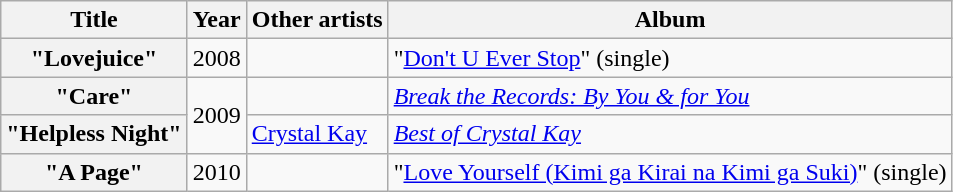<table class="wikitable sortable plainrowheaders">
<tr>
<th scope="col">Title</th>
<th scope="col">Year</th>
<th scope="col">Other artists</th>
<th scope="col">Album</th>
</tr>
<tr>
<th scope="row">"Lovejuice"</th>
<td>2008</td>
<td></td>
<td>"<a href='#'>Don't U Ever Stop</a>" <span>(single)</span></td>
</tr>
<tr>
<th scope="row">"Care"</th>
<td rowspan=2>2009</td>
<td></td>
<td><em><a href='#'>Break the Records: By You & for You</a></em> </td>
</tr>
<tr>
<th scope="row">"Helpless Night"</th>
<td><a href='#'>Crystal Kay</a></td>
<td><em><a href='#'>Best of Crystal Kay</a></em> </td>
</tr>
<tr>
<th scope="row">"A Page"</th>
<td>2010</td>
<td></td>
<td>"<a href='#'>Love Yourself (Kimi ga Kirai na Kimi ga Suki)</a>" <span>(single)</span></td>
</tr>
</table>
